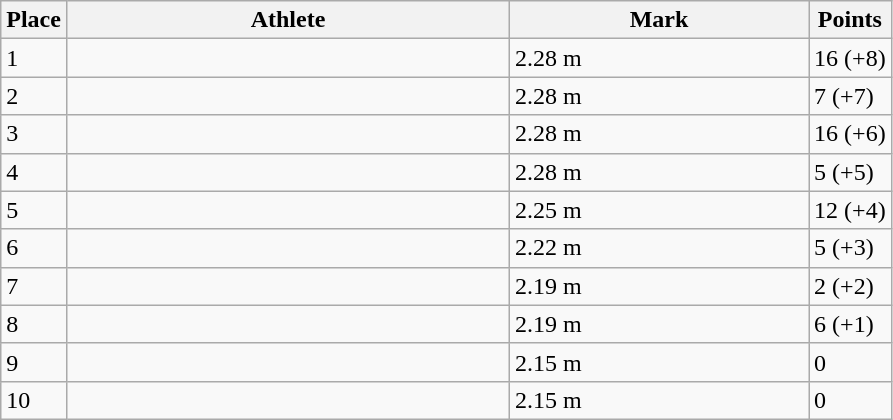<table class="wikitable sortable">
<tr>
<th>Place</th>
<th style="width:18em">Athlete</th>
<th style="width:12em">Mark</th>
<th>Points</th>
</tr>
<tr>
<td>1</td>
<td></td>
<td>2.28 m</td>
<td>16 (+8)</td>
</tr>
<tr>
<td>2</td>
<td></td>
<td>2.28 m</td>
<td>7 (+7)</td>
</tr>
<tr>
<td>3</td>
<td></td>
<td>2.28 m</td>
<td>16 (+6)</td>
</tr>
<tr>
<td>4</td>
<td></td>
<td>2.28 m</td>
<td>5 (+5)</td>
</tr>
<tr>
<td>5</td>
<td></td>
<td>2.25 m</td>
<td>12 (+4)</td>
</tr>
<tr>
<td>6</td>
<td></td>
<td>2.22 m</td>
<td>5 (+3)</td>
</tr>
<tr>
<td>7</td>
<td></td>
<td>2.19 m</td>
<td>2 (+2)</td>
</tr>
<tr>
<td>8</td>
<td></td>
<td>2.19 m</td>
<td>6 (+1)</td>
</tr>
<tr>
<td>9</td>
<td></td>
<td>2.15 m</td>
<td>0</td>
</tr>
<tr>
<td>10</td>
<td></td>
<td>2.15 m</td>
<td>0</td>
</tr>
</table>
